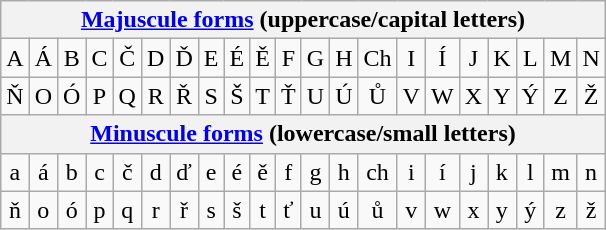<table class="wikitable" style="text-align:center">
<tr>
<th colspan="21"><a href='#'>Majuscule forms</a> (uppercase/capital letters)</th>
</tr>
<tr>
<td>A</td>
<td>Á</td>
<td>B</td>
<td>C</td>
<td>Č</td>
<td>D</td>
<td>Ď</td>
<td>E</td>
<td>É</td>
<td>Ě</td>
<td>F</td>
<td>G</td>
<td>H</td>
<td>Ch</td>
<td>I</td>
<td>Í</td>
<td>J</td>
<td>K</td>
<td>L</td>
<td>M</td>
<td>N</td>
</tr>
<tr>
<td>Ň</td>
<td>O</td>
<td>Ó</td>
<td>P</td>
<td>Q</td>
<td>R</td>
<td>Ř</td>
<td>S</td>
<td>Š</td>
<td>T</td>
<td>Ť</td>
<td>U</td>
<td>Ú</td>
<td>Ů</td>
<td>V</td>
<td>W</td>
<td>X</td>
<td>Y</td>
<td>Ý</td>
<td>Z</td>
<td>Ž</td>
</tr>
<tr>
<th colspan="21"><a href='#'>Minuscule forms</a> (lowercase/small letters)</th>
</tr>
<tr>
<td>a</td>
<td>á</td>
<td>b</td>
<td>c</td>
<td>č</td>
<td>d</td>
<td>ď</td>
<td>e</td>
<td>é</td>
<td>ě</td>
<td>f</td>
<td>g</td>
<td>h</td>
<td>ch</td>
<td>i</td>
<td>í</td>
<td>j</td>
<td>k</td>
<td>l</td>
<td>m</td>
<td>n</td>
</tr>
<tr>
<td>ň</td>
<td>o</td>
<td>ó</td>
<td>p</td>
<td>q</td>
<td>r</td>
<td>ř</td>
<td>s</td>
<td>š</td>
<td>t</td>
<td>ť</td>
<td>u</td>
<td>ú</td>
<td>ů</td>
<td>v</td>
<td>w</td>
<td>x</td>
<td>y</td>
<td>ý</td>
<td>z</td>
<td>ž</td>
</tr>
</table>
